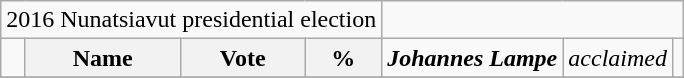<table class="wikitable">
<tr>
<td colspan=4 align=center>2016 Nunatsiavut presidential election</td>
</tr>
<tr>
<td></td>
<th><strong>Name </strong></th>
<th><strong>Vote</strong></th>
<th><strong>%</strong><br></th>
<td><strong><em>Johannes Lampe</em></strong></td>
<td><em>acclaimed</em></td>
<td></td>
</tr>
<tr>
</tr>
</table>
